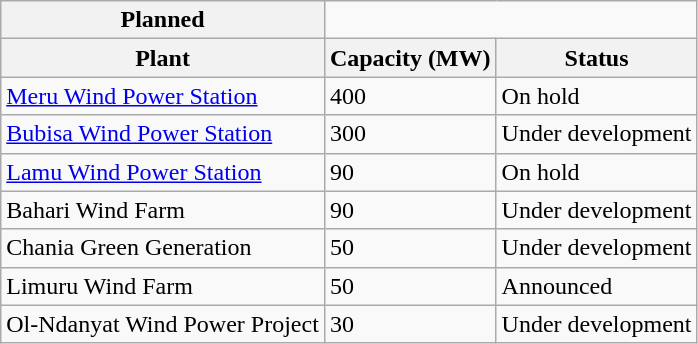<table class="wikitable sortable">
<tr>
<th>Planned</th>
</tr>
<tr>
<th>Plant</th>
<th>Capacity (MW)</th>
<th>Status</th>
</tr>
<tr>
<td><a href='#'>Meru Wind Power Station</a></td>
<td>400</td>
<td>On hold</td>
</tr>
<tr>
<td><a href='#'>Bubisa Wind Power Station</a></td>
<td>300</td>
<td>Under development</td>
</tr>
<tr>
<td><a href='#'>Lamu Wind Power Station</a></td>
<td>90</td>
<td>On hold</td>
</tr>
<tr>
<td>Bahari Wind Farm</td>
<td>90</td>
<td>Under development</td>
</tr>
<tr>
<td>Chania Green Generation</td>
<td>50</td>
<td>Under development</td>
</tr>
<tr>
<td>Limuru Wind Farm</td>
<td>50</td>
<td>Announced</td>
</tr>
<tr>
<td>Ol-Ndanyat Wind Power Project</td>
<td>30</td>
<td>Under development</td>
</tr>
</table>
